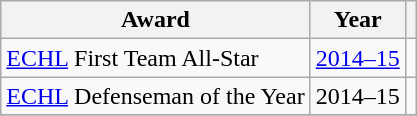<table class="wikitable">
<tr>
<th>Award</th>
<th>Year</th>
<th></th>
</tr>
<tr>
<td><a href='#'>ECHL</a> First Team All-Star</td>
<td><a href='#'>2014–15</a></td>
<td></td>
</tr>
<tr>
<td><a href='#'>ECHL</a> Defenseman of the Year</td>
<td>2014–15</td>
<td></td>
</tr>
<tr>
</tr>
</table>
